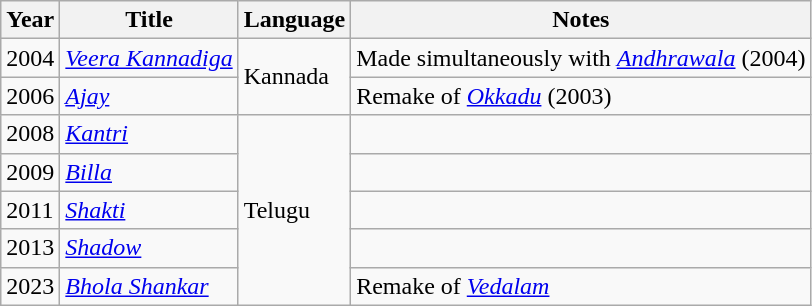<table class="wikitable sortable">
<tr>
<th>Year</th>
<th>Title</th>
<th>Language</th>
<th>Notes</th>
</tr>
<tr>
<td>2004</td>
<td><em><a href='#'>Veera Kannadiga</a></em></td>
<td rowspan="2">Kannada</td>
<td>Made simultaneously with <em><a href='#'>Andhrawala</a></em> (2004)</td>
</tr>
<tr>
<td>2006</td>
<td><em><a href='#'>Ajay</a></em></td>
<td>Remake of <em><a href='#'>Okkadu</a></em> (2003)</td>
</tr>
<tr>
<td>2008</td>
<td><em><a href='#'>Kantri</a></em></td>
<td rowspan="5">Telugu</td>
<td></td>
</tr>
<tr>
<td>2009</td>
<td><em><a href='#'>Billa</a></em></td>
<td></td>
</tr>
<tr>
<td>2011</td>
<td><em><a href='#'>Shakti</a></em></td>
<td></td>
</tr>
<tr>
<td>2013</td>
<td><em><a href='#'>Shadow</a></em></td>
<td></td>
</tr>
<tr>
<td>2023</td>
<td><em><a href='#'>Bhola Shankar</a></em></td>
<td>Remake of <em><a href='#'>Vedalam</a></em></td>
</tr>
</table>
